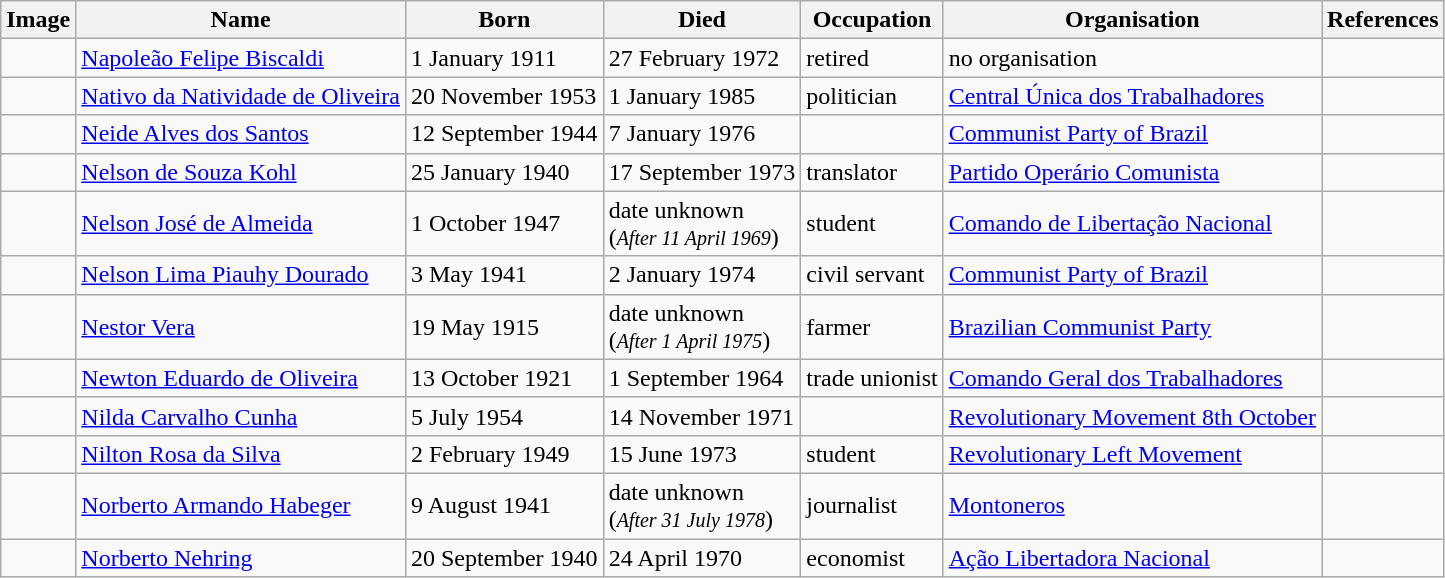<table class='wikitable sortable'>
<tr>
<th>Image</th>
<th>Name</th>
<th>Born</th>
<th>Died</th>
<th>Occupation</th>
<th>Organisation</th>
<th>References</th>
</tr>
<tr>
<td></td>
<td><a href='#'>Napoleão Felipe Biscaldi</a></td>
<td>1 January 1911</td>
<td>27 February 1972</td>
<td>retired</td>
<td>no organisation</td>
<td></td>
</tr>
<tr>
<td></td>
<td><a href='#'>Nativo da Natividade de Oliveira</a></td>
<td>20 November 1953</td>
<td>1 January 1985</td>
<td>politician</td>
<td><a href='#'>Central Única dos Trabalhadores</a></td>
<td></td>
</tr>
<tr>
<td></td>
<td><a href='#'>Neide Alves dos Santos</a></td>
<td>12 September 1944</td>
<td>7 January 1976</td>
<td></td>
<td><a href='#'>Communist Party of Brazil</a></td>
<td></td>
</tr>
<tr>
<td></td>
<td><a href='#'>Nelson de Souza Kohl</a></td>
<td>25 January 1940</td>
<td>17 September 1973</td>
<td>translator</td>
<td><a href='#'>Partido Operário Comunista</a></td>
<td></td>
</tr>
<tr>
<td></td>
<td><a href='#'>Nelson José de Almeida</a></td>
<td>1 October 1947</td>
<td>date unknown<br>(<small><em>After 11 April 1969</em></small>)</td>
<td>student</td>
<td><a href='#'>Comando de Libertação Nacional</a></td>
<td></td>
</tr>
<tr>
<td></td>
<td><a href='#'>Nelson Lima Piauhy Dourado</a></td>
<td>3 May 1941</td>
<td>2 January 1974</td>
<td>civil servant</td>
<td><a href='#'>Communist Party of Brazil</a></td>
<td></td>
</tr>
<tr>
<td></td>
<td><a href='#'>Nestor Vera</a></td>
<td>19 May 1915</td>
<td>date unknown<br>(<small><em>After 1 April 1975</em></small>)</td>
<td>farmer</td>
<td><a href='#'>Brazilian Communist Party</a></td>
<td></td>
</tr>
<tr>
<td></td>
<td><a href='#'>Newton Eduardo de Oliveira</a></td>
<td>13 October 1921</td>
<td>1 September 1964</td>
<td>trade unionist</td>
<td><a href='#'>Comando Geral dos Trabalhadores</a></td>
<td></td>
</tr>
<tr>
<td></td>
<td><a href='#'>Nilda Carvalho Cunha</a></td>
<td>5 July 1954</td>
<td>14 November 1971</td>
<td></td>
<td><a href='#'>Revolutionary Movement 8th October</a></td>
<td></td>
</tr>
<tr>
<td></td>
<td><a href='#'>Nilton Rosa da Silva</a></td>
<td>2 February 1949</td>
<td>15 June 1973</td>
<td>student</td>
<td><a href='#'>Revolutionary Left Movement</a></td>
<td></td>
</tr>
<tr>
<td></td>
<td><a href='#'>Norberto Armando Habeger</a></td>
<td>9 August 1941</td>
<td>date unknown<br>(<small><em>After 31 July 1978</em></small>)</td>
<td>journalist</td>
<td><a href='#'>Montoneros</a></td>
<td></td>
</tr>
<tr>
<td></td>
<td><a href='#'>Norberto Nehring</a></td>
<td>20 September 1940</td>
<td>24 April 1970</td>
<td>economist</td>
<td><a href='#'>Ação Libertadora Nacional</a></td>
<td></td>
</tr>
</table>
